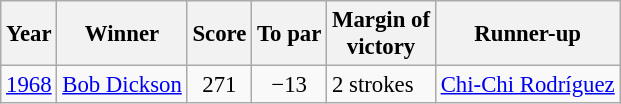<table class=wikitable style="font-size:95%">
<tr>
<th>Year</th>
<th>Winner</th>
<th>Score</th>
<th>To par</th>
<th>Margin of<br>victory</th>
<th>Runner-up</th>
</tr>
<tr>
<td><a href='#'>1968</a></td>
<td> <a href='#'>Bob Dickson</a></td>
<td align=center>271</td>
<td align=center>−13</td>
<td>2 strokes</td>
<td> <a href='#'>Chi-Chi Rodríguez</a></td>
</tr>
</table>
